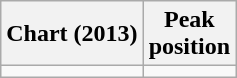<table class="wikitable">
<tr>
<th>Chart (2013)</th>
<th>Peak<br>position</th>
</tr>
<tr>
<td></td>
</tr>
</table>
